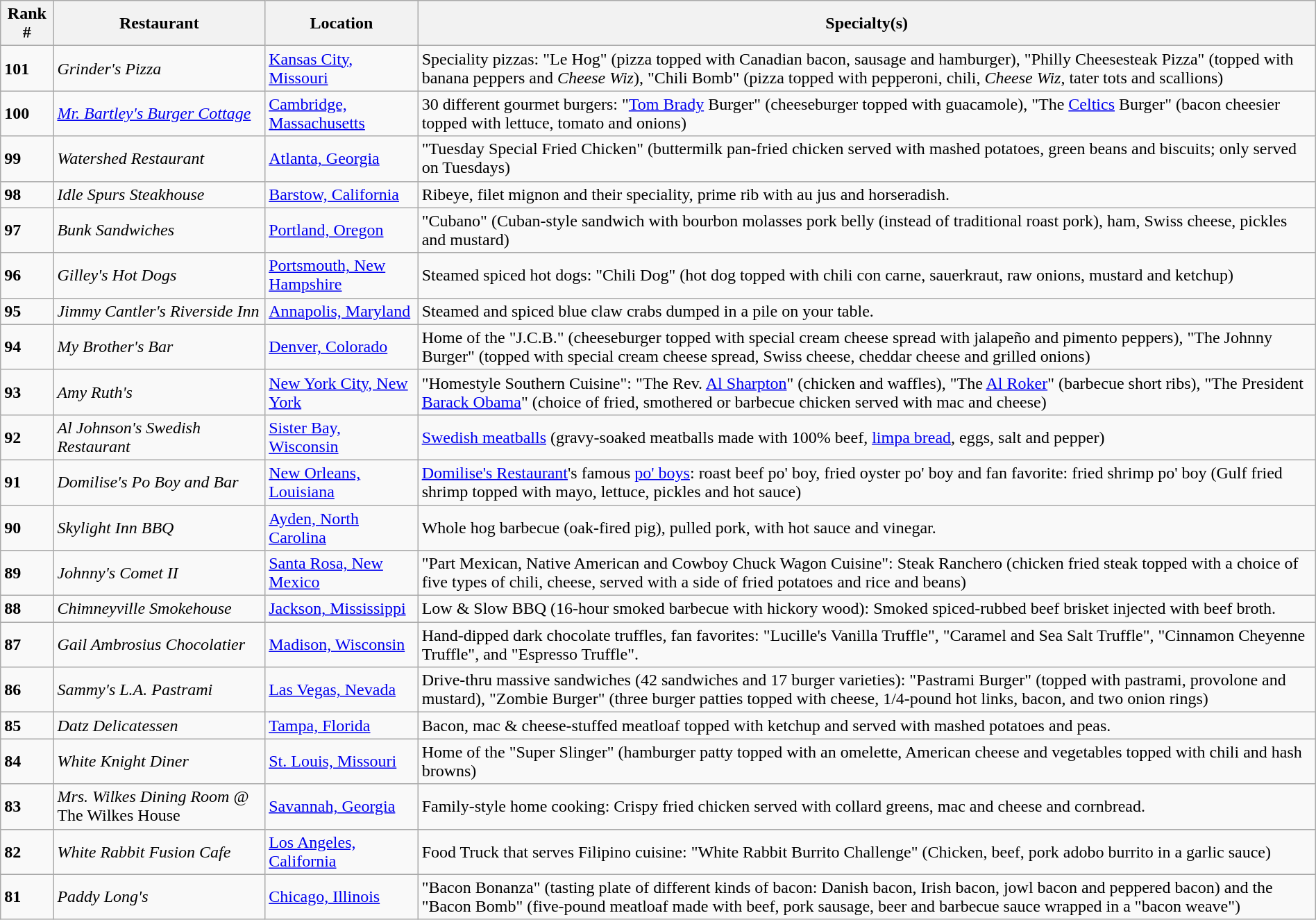<table class="wikitable" style="width:100%;">
<tr>
<th>Rank #</th>
<th>Restaurant</th>
<th>Location</th>
<th>Specialty(s)</th>
</tr>
<tr>
<td><strong>101</strong></td>
<td><em>Grinder's Pizza</em></td>
<td><a href='#'>Kansas City, Missouri</a></td>
<td>Speciality pizzas: "Le Hog" (pizza topped with Canadian bacon, sausage and hamburger), "Philly Cheesesteak Pizza" (topped with banana peppers and <em>Cheese Wiz</em>), "Chili Bomb" (pizza topped with pepperoni, chili, <em>Cheese Wiz</em>, tater tots and scallions)</td>
</tr>
<tr>
<td><strong>100</strong></td>
<td><em><a href='#'>Mr. Bartley's Burger Cottage</a></em></td>
<td><a href='#'>Cambridge, Massachusetts</a></td>
<td>30 different gourmet burgers: "<a href='#'>Tom Brady</a> Burger" (cheeseburger topped with guacamole), "The <a href='#'>Celtics</a> Burger" (bacon cheesier topped with lettuce, tomato and onions)</td>
</tr>
<tr>
<td><strong>99</strong></td>
<td><em>Watershed Restaurant</em></td>
<td><a href='#'>Atlanta, Georgia</a></td>
<td>"Tuesday Special Fried Chicken" (buttermilk pan-fried chicken served with mashed potatoes, green beans and biscuits; only served on Tuesdays)</td>
</tr>
<tr>
<td><strong>98</strong></td>
<td><em>Idle Spurs Steakhouse</em></td>
<td><a href='#'>Barstow, California</a></td>
<td>Ribeye, filet mignon and their speciality, prime rib with au jus and horseradish.</td>
</tr>
<tr>
<td><strong>97</strong></td>
<td><em>Bunk Sandwiches</em></td>
<td><a href='#'>Portland, Oregon</a></td>
<td>"Cubano" (Cuban-style sandwich with bourbon molasses pork belly (instead of traditional roast pork), ham, Swiss cheese, pickles and mustard)</td>
</tr>
<tr>
<td><strong>96</strong></td>
<td><em>Gilley's Hot Dogs</em></td>
<td><a href='#'>Portsmouth, New Hampshire</a></td>
<td>Steamed spiced hot dogs: "Chili Dog" (hot dog topped with chili con carne, sauerkraut, raw onions, mustard and ketchup)</td>
</tr>
<tr>
<td><strong>95</strong></td>
<td><em>Jimmy Cantler's Riverside Inn</em></td>
<td><a href='#'>Annapolis, Maryland</a></td>
<td>Steamed and spiced blue claw crabs dumped in a pile on your table.</td>
</tr>
<tr>
<td><strong>94</strong></td>
<td><em>My Brother's Bar</em></td>
<td><a href='#'>Denver, Colorado</a></td>
<td>Home of the "J.C.B." (cheeseburger topped with special cream cheese spread with jalapeño and pimento peppers), "The Johnny Burger" (topped with special cream cheese spread, Swiss cheese, cheddar cheese and grilled onions)</td>
</tr>
<tr>
<td><strong>93</strong></td>
<td><em>Amy Ruth's</em></td>
<td><a href='#'>New York City, New York</a></td>
<td>"Homestyle Southern Cuisine": "The Rev. <a href='#'>Al Sharpton</a>" (chicken and waffles), "The <a href='#'>Al Roker</a>" (barbecue short ribs), "The President <a href='#'>Barack Obama</a>" (choice of fried, smothered or barbecue chicken served with mac and cheese)</td>
</tr>
<tr>
<td><strong>92</strong></td>
<td><em>Al Johnson's Swedish Restaurant</em></td>
<td><a href='#'>Sister Bay, Wisconsin</a></td>
<td><a href='#'>Swedish meatballs</a> (gravy-soaked meatballs made with 100% beef, <a href='#'>limpa bread</a>, eggs, salt and pepper)</td>
</tr>
<tr>
<td><strong>91</strong></td>
<td><em>Domilise's Po Boy and Bar</em></td>
<td><a href='#'>New Orleans, Louisiana</a></td>
<td><a href='#'>Domilise's Restaurant</a>'s famous <a href='#'>po' boys</a>: roast beef po' boy, fried oyster po' boy and fan favorite: fried shrimp po' boy (Gulf fried shrimp topped with mayo, lettuce, pickles and hot sauce)</td>
</tr>
<tr>
<td><strong>90</strong></td>
<td><em>Skylight Inn BBQ</em></td>
<td><a href='#'>Ayden, North Carolina</a></td>
<td>Whole hog barbecue (oak-fired pig), pulled pork, with hot sauce and vinegar.</td>
</tr>
<tr>
<td><strong>89</strong></td>
<td><em>Johnny's Comet II</em></td>
<td><a href='#'>Santa Rosa, New Mexico</a></td>
<td>"Part Mexican, Native American and Cowboy Chuck Wagon Cuisine": Steak Ranchero (chicken fried steak topped with a choice of five types of chili, cheese, served with a side of fried potatoes and rice and beans)</td>
</tr>
<tr>
<td><strong>88</strong></td>
<td><em>Chimneyville Smokehouse</em></td>
<td><a href='#'>Jackson, Mississippi</a></td>
<td>Low & Slow BBQ (16-hour smoked barbecue with hickory wood): Smoked spiced-rubbed beef brisket injected with beef broth.</td>
</tr>
<tr>
<td><strong>87</strong></td>
<td><em>Gail Ambrosius Chocolatier</em></td>
<td><a href='#'>Madison, Wisconsin</a></td>
<td>Hand-dipped dark chocolate truffles, fan favorites: "Lucille's Vanilla Truffle", "Caramel and Sea Salt Truffle", "Cinnamon Cheyenne Truffle", and "Espresso Truffle".</td>
</tr>
<tr>
<td><strong>86</strong></td>
<td><em>Sammy's L.A. Pastrami</em></td>
<td><a href='#'>Las Vegas, Nevada</a></td>
<td>Drive-thru massive sandwiches (42 sandwiches and 17 burger varieties): "Pastrami Burger" (topped with pastrami, provolone and mustard), "Zombie Burger" (three burger patties topped with cheese, 1/4-pound hot links, bacon, and two onion rings)</td>
</tr>
<tr>
<td><strong>85</strong></td>
<td><em>Datz Delicatessen</em></td>
<td><a href='#'>Tampa, Florida</a></td>
<td>Bacon, mac & cheese-stuffed meatloaf topped with ketchup and served with mashed potatoes and peas.</td>
</tr>
<tr>
<td><strong>84</strong></td>
<td><em>White Knight Diner</em></td>
<td><a href='#'>St. Louis, Missouri</a></td>
<td>Home of the "Super Slinger" (hamburger patty topped with an omelette, American cheese and vegetables topped with chili and hash browns)</td>
</tr>
<tr>
<td><strong>83</strong></td>
<td><em>Mrs. Wilkes Dining Room</em> @ The Wilkes House</td>
<td><a href='#'>Savannah, Georgia</a></td>
<td>Family-style home cooking: Crispy fried chicken served with collard greens, mac and cheese and cornbread.</td>
</tr>
<tr>
<td><strong>82</strong></td>
<td><em>White Rabbit Fusion Cafe</em></td>
<td><a href='#'>Los Angeles, California</a></td>
<td>Food Truck that serves Filipino cuisine: "White Rabbit Burrito Challenge" (Chicken, beef, pork adobo burrito in a garlic sauce)</td>
</tr>
<tr>
<td><strong>81</strong></td>
<td><em>Paddy Long's</em></td>
<td><a href='#'>Chicago, Illinois</a></td>
<td>"Bacon Bonanza" (tasting plate of different kinds of bacon: Danish bacon, Irish bacon, jowl bacon and peppered bacon) and the "Bacon Bomb" (five-pound meatloaf made with beef, pork sausage, beer and barbecue sauce wrapped in a "bacon weave")</td>
</tr>
</table>
